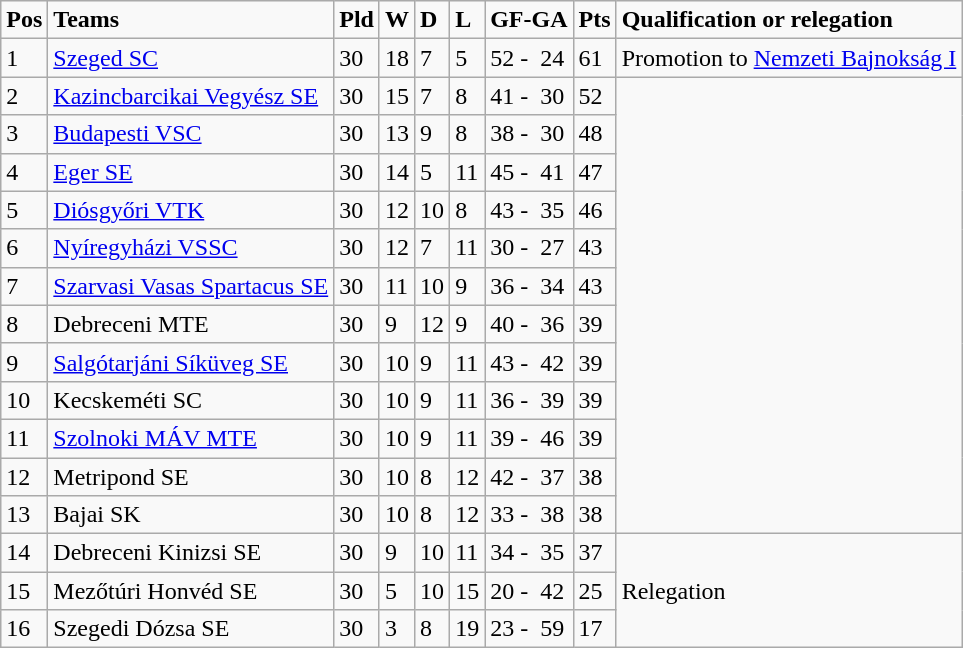<table class="wikitable">
<tr>
<td><strong>Pos</strong></td>
<td><strong>Teams</strong></td>
<td><strong>Pld</strong></td>
<td><strong>W</strong></td>
<td><strong>D</strong></td>
<td><strong>L</strong></td>
<td><strong>GF-GA</strong></td>
<td><strong>Pts</strong></td>
<td><strong>Qualification or relegation</strong></td>
</tr>
<tr>
<td>1</td>
<td><a href='#'>Szeged SC</a></td>
<td>30</td>
<td>18</td>
<td>7</td>
<td>5</td>
<td>52 -  24</td>
<td>61</td>
<td>Promotion to <a href='#'>Nemzeti Bajnokság I</a></td>
</tr>
<tr>
<td>2</td>
<td><a href='#'>Kazincbarcikai Vegyész SE</a></td>
<td>30</td>
<td>15</td>
<td>7</td>
<td>8</td>
<td>41 -  30</td>
<td>52</td>
<td rowspan="12"></td>
</tr>
<tr>
<td>3</td>
<td><a href='#'>Budapesti VSC</a></td>
<td>30</td>
<td>13</td>
<td>9</td>
<td>8</td>
<td>38 -  30</td>
<td>48</td>
</tr>
<tr>
<td>4</td>
<td><a href='#'>Eger SE</a></td>
<td>30</td>
<td>14</td>
<td>5</td>
<td>11</td>
<td>45 -  41</td>
<td>47</td>
</tr>
<tr>
<td>5</td>
<td><a href='#'>Diósgyőri VTK</a></td>
<td>30</td>
<td>12</td>
<td>10</td>
<td>8</td>
<td>43 -  35</td>
<td>46</td>
</tr>
<tr>
<td>6</td>
<td><a href='#'>Nyíregyházi VSSC</a></td>
<td>30</td>
<td>12</td>
<td>7</td>
<td>11</td>
<td>30 -  27</td>
<td>43</td>
</tr>
<tr>
<td>7</td>
<td><a href='#'>Szarvasi Vasas Spartacus SE</a></td>
<td>30</td>
<td>11</td>
<td>10</td>
<td>9</td>
<td>36 -  34</td>
<td>43</td>
</tr>
<tr>
<td>8</td>
<td>Debreceni MTE</td>
<td>30</td>
<td>9</td>
<td>12</td>
<td>9</td>
<td>40 -  36</td>
<td>39</td>
</tr>
<tr>
<td>9</td>
<td><a href='#'>Salgótarjáni Síküveg SE</a></td>
<td>30</td>
<td>10</td>
<td>9</td>
<td>11</td>
<td>43 -  42</td>
<td>39</td>
</tr>
<tr>
<td>10</td>
<td>Kecskeméti SC</td>
<td>30</td>
<td>10</td>
<td>9</td>
<td>11</td>
<td>36 -  39</td>
<td>39</td>
</tr>
<tr>
<td>11</td>
<td><a href='#'>Szolnoki MÁV MTE</a></td>
<td>30</td>
<td>10</td>
<td>9</td>
<td>11</td>
<td>39 -  46</td>
<td>39</td>
</tr>
<tr>
<td>12</td>
<td>Metripond SE</td>
<td>30</td>
<td>10</td>
<td>8</td>
<td>12</td>
<td>42 -  37</td>
<td>38</td>
</tr>
<tr>
<td>13</td>
<td>Bajai SK</td>
<td>30</td>
<td>10</td>
<td>8</td>
<td>12</td>
<td>33 -  38</td>
<td>38</td>
</tr>
<tr>
<td>14</td>
<td>Debreceni Kinizsi SE</td>
<td>30</td>
<td>9</td>
<td>10</td>
<td>11</td>
<td>34 -  35</td>
<td>37</td>
<td rowspan="3">Relegation</td>
</tr>
<tr>
<td>15</td>
<td>Mezőtúri Honvéd SE</td>
<td>30</td>
<td>5</td>
<td>10</td>
<td>15</td>
<td>20 -  42</td>
<td>25</td>
</tr>
<tr>
<td>16</td>
<td>Szegedi Dózsa SE</td>
<td>30</td>
<td>3</td>
<td>8</td>
<td>19</td>
<td>23 -  59</td>
<td>17</td>
</tr>
</table>
